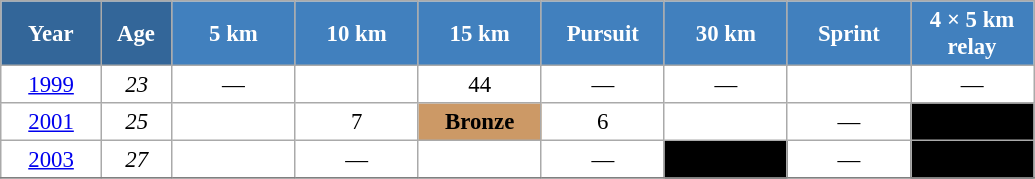<table class="wikitable" style="font-size:95%; text-align:center; border:grey solid 1px; border-collapse:collapse; background:#ffffff;">
<tr>
<th style="background-color:#369; color:white; width:60px;"> Year </th>
<th style="background-color:#369; color:white; width:40px;"> Age </th>
<th style="background-color:#4180be; color:white; width:75px;"> 5 km </th>
<th style="background-color:#4180be; color:white; width:75px;"> 10 km </th>
<th style="background-color:#4180be; color:white; width:75px;"> 15 km </th>
<th style="background-color:#4180be; color:white; width:75px;"> Pursuit </th>
<th style="background-color:#4180be; color:white; width:75px;"> 30 km </th>
<th style="background-color:#4180be; color:white; width:75px;"> Sprint </th>
<th style="background-color:#4180be; color:white; width:75px;"> 4 × 5 km <br> relay </th>
</tr>
<tr>
<td><a href='#'>1999</a></td>
<td><em>23</em></td>
<td>—</td>
<td></td>
<td>44</td>
<td>—</td>
<td>—</td>
<td></td>
<td>—</td>
</tr>
<tr>
<td><a href='#'>2001</a></td>
<td><em>25</em></td>
<td></td>
<td>7</td>
<td bgcolor="cc9966"><strong>Bronze</strong></td>
<td>6</td>
<td></td>
<td>—</td>
<td style="background:#000000; color:white"></td>
</tr>
<tr>
<td><a href='#'>2003</a></td>
<td><em>27</em></td>
<td></td>
<td>—</td>
<td></td>
<td>—</td>
<td style="background:#000000; color:white"></td>
<td>—</td>
<td style="background:#000000; color:white"></td>
</tr>
<tr>
</tr>
</table>
